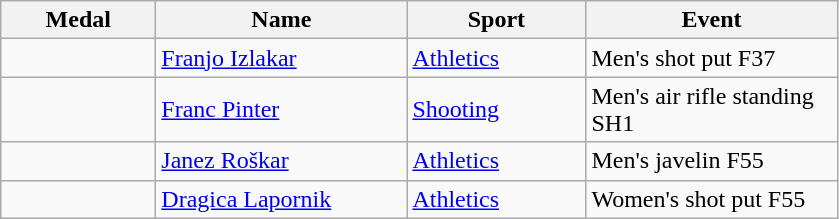<table class="wikitable">
<tr>
<th style="width:6em">Medal</th>
<th style="width:10em">Name</th>
<th style="width:7em">Sport</th>
<th style="width:10em">Event</th>
</tr>
<tr>
<td></td>
<td><a href='#'>Franjo Izlakar</a></td>
<td><a href='#'>Athletics</a></td>
<td>Men's shot put F37</td>
</tr>
<tr>
<td></td>
<td><a href='#'>Franc Pinter</a></td>
<td><a href='#'>Shooting</a></td>
<td>Men's air rifle standing SH1</td>
</tr>
<tr>
<td></td>
<td><a href='#'>Janez Roškar</a></td>
<td><a href='#'>Athletics</a></td>
<td>Men's javelin F55</td>
</tr>
<tr>
<td></td>
<td><a href='#'>Dragica Lapornik</a></td>
<td><a href='#'>Athletics</a></td>
<td>Women's shot put F55</td>
</tr>
</table>
